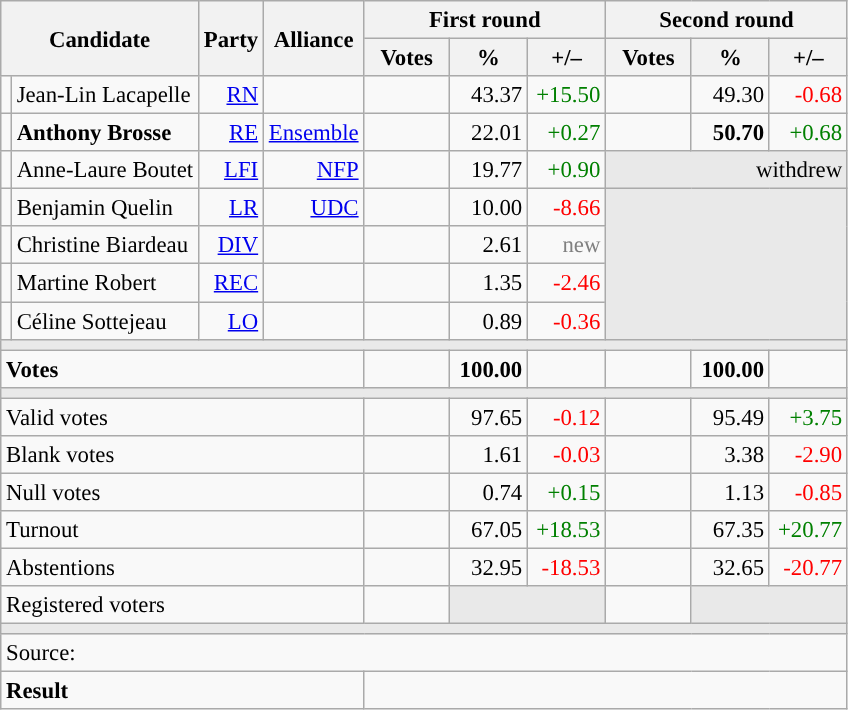<table class="wikitable" style="text-align:right;font-size:95%;">
<tr>
<th rowspan="2" colspan="2">Candidate</th>
<th colspan="1" rowspan="2">Party</th>
<th colspan="1" rowspan="2">Alliance</th>
<th colspan="3">First round</th>
<th colspan="3">Second round</th>
</tr>
<tr>
<th style="width:50px;">Votes</th>
<th style="width:45px;">%</th>
<th style="width:45px;">+/–</th>
<th style="width:50px;">Votes</th>
<th style="width:45px;">%</th>
<th style="width:45px;">+/–</th>
</tr>
<tr>
<td style="color:inherit;background:"></td>
<td style="text-align:left;">Jean-Lin Lacapelle</td>
<td><a href='#'>RN</a></td>
<td></td>
<td></td>
<td>43.37</td>
<td style="color:green;">+15.50</td>
<td></td>
<td>49.30</td>
<td style="color:red;">-0.68</td>
</tr>
<tr>
<td style="color:inherit;background:"></td>
<td style="text-align:left;"><strong>Anthony Brosse</strong></td>
<td><a href='#'>RE</a></td>
<td><a href='#'>Ensemble</a></td>
<td></td>
<td>22.01</td>
<td style="color:green;">+0.27</td>
<td><strong></strong></td>
<td><strong>50.70</strong></td>
<td style="color:green;">+0.68</td>
</tr>
<tr>
<td style="color:inherit;background:"></td>
<td style="text-align:left;">Anne-Laure Boutet</td>
<td><a href='#'>LFI</a></td>
<td><a href='#'>NFP</a></td>
<td></td>
<td>19.77</td>
<td style="color:green;">+0.90</td>
<td colspan="3" style="background:#E9E9E9;">withdrew</td>
</tr>
<tr>
<td style="color:inherit;background:"></td>
<td style="text-align:left;">Benjamin Quelin</td>
<td><a href='#'>LR</a></td>
<td><a href='#'>UDC</a></td>
<td></td>
<td>10.00</td>
<td style="color:red;">-8.66</td>
<td colspan="3" rowspan="4" style="background:#E9E9E9;"></td>
</tr>
<tr>
<td style="color:inherit;background:"></td>
<td style="text-align:left;">Christine Biardeau</td>
<td><a href='#'>DIV</a></td>
<td></td>
<td></td>
<td>2.61</td>
<td style="color:grey;">new</td>
</tr>
<tr>
<td style="color:inherit;background:"></td>
<td style="text-align:left;">Martine Robert</td>
<td><a href='#'>REC</a></td>
<td></td>
<td></td>
<td>1.35</td>
<td style="color:red;">-2.46</td>
</tr>
<tr>
<td style="color:inherit;background:"></td>
<td style="text-align:left;">Céline Sottejeau</td>
<td><a href='#'>LO</a></td>
<td></td>
<td></td>
<td>0.89</td>
<td style="color:red;">-0.36</td>
</tr>
<tr>
<td colspan="10" style="background:#E9E9E9;"></td>
</tr>
<tr style="font-weight:bold;">
<td colspan="4" style="text-align:left;">Votes</td>
<td></td>
<td>100.00</td>
<td></td>
<td></td>
<td>100.00</td>
<td></td>
</tr>
<tr>
<td colspan="10" style="background:#E9E9E9;"></td>
</tr>
<tr>
<td colspan="4" style="text-align:left;">Valid votes</td>
<td></td>
<td>97.65</td>
<td style="color:red;">-0.12</td>
<td></td>
<td>95.49</td>
<td style="color:green;">+3.75</td>
</tr>
<tr>
<td colspan="4" style="text-align:left;">Blank votes</td>
<td></td>
<td>1.61</td>
<td style="color:red;">-0.03</td>
<td></td>
<td>3.38</td>
<td style="color:red;">-2.90</td>
</tr>
<tr>
<td colspan="4" style="text-align:left;">Null votes</td>
<td></td>
<td>0.74</td>
<td style="color:green;">+0.15</td>
<td></td>
<td>1.13</td>
<td style="color:red;">-0.85</td>
</tr>
<tr>
<td colspan="4" style="text-align:left;">Turnout</td>
<td></td>
<td>67.05</td>
<td style="color:green;">+18.53</td>
<td></td>
<td>67.35</td>
<td style="color:green;">+20.77</td>
</tr>
<tr>
<td colspan="4" style="text-align:left;">Abstentions</td>
<td></td>
<td>32.95</td>
<td style="color:red;">-18.53</td>
<td></td>
<td>32.65</td>
<td style="color:red;">-20.77</td>
</tr>
<tr>
<td colspan="4" style="text-align:left;">Registered voters</td>
<td></td>
<td colspan="2" style="background:#E9E9E9;"></td>
<td></td>
<td colspan="2" style="background:#E9E9E9;"></td>
</tr>
<tr>
<td colspan="10" style="background:#E9E9E9;"></td>
</tr>
<tr>
<td colspan="10" style="text-align:left;">Source: </td>
</tr>
<tr style="font-weight:bold">
<td colspan="4" style="text-align:left;">Result</td>
<td colspan="6" style="background-color:"></td>
</tr>
</table>
